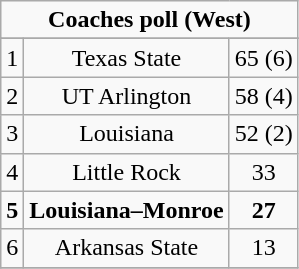<table class="wikitable">
<tr align="center">
<td align="center" Colspan="3"><strong>Coaches poll (West)</strong></td>
</tr>
<tr align="center">
</tr>
<tr align="center">
<td>1</td>
<td>Texas State</td>
<td>65 (6)</td>
</tr>
<tr align="center">
<td>2</td>
<td>UT Arlington</td>
<td>58 (4)</td>
</tr>
<tr align="center">
<td>3</td>
<td>Louisiana</td>
<td>52 (2)</td>
</tr>
<tr align="center">
<td>4</td>
<td>Little Rock</td>
<td>33</td>
</tr>
<tr align="center">
<td><strong>5</strong></td>
<td><strong>Louisiana–Monroe</strong></td>
<td><strong>27</strong></td>
</tr>
<tr align="center">
<td>6</td>
<td>Arkansas State</td>
<td>13</td>
</tr>
<tr align="center">
</tr>
</table>
